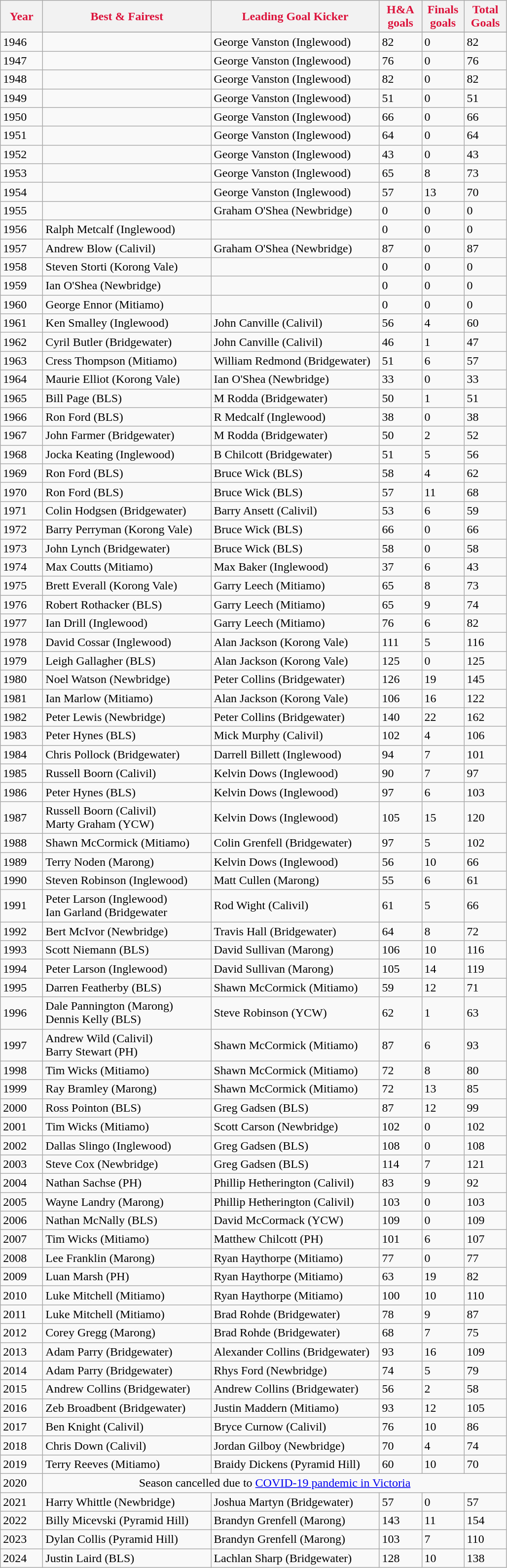<table class="wikitable">
<tr>
<th style="color:crimson" width="50">Year</th>
<th style="color:crimson" width="220">Best & Fairest</th>
<th style="color:crimson" width="220">Leading Goal Kicker</th>
<th style="color:crimson" width="50">H&A goals</th>
<th style="color:crimson" width="50">Finals goals</th>
<th style="color:crimson" width="50">Total Goals</th>
</tr>
<tr>
</tr>
<tr>
<td>1946</td>
<td></td>
<td>George Vanston (Inglewood)</td>
<td>82</td>
<td>0</td>
<td>82</td>
</tr>
<tr>
<td>1947</td>
<td></td>
<td>George Vanston (Inglewood)</td>
<td>76</td>
<td>0</td>
<td>76</td>
</tr>
<tr>
<td>1948</td>
<td></td>
<td>George Vanston (Inglewood)</td>
<td>82</td>
<td>0</td>
<td>82</td>
</tr>
<tr>
<td>1949</td>
<td></td>
<td>George Vanston (Inglewood)</td>
<td>51</td>
<td>0</td>
<td>51</td>
</tr>
<tr>
<td>1950</td>
<td></td>
<td>George Vanston (Inglewood)</td>
<td>66</td>
<td>0</td>
<td>66</td>
</tr>
<tr>
<td>1951</td>
<td></td>
<td>George Vanston (Inglewood)</td>
<td>64</td>
<td>0</td>
<td>64</td>
</tr>
<tr>
<td>1952</td>
<td></td>
<td>George Vanston (Inglewood)</td>
<td>43</td>
<td>0</td>
<td>43</td>
</tr>
<tr>
<td>1953</td>
<td></td>
<td>George Vanston (Inglewood)</td>
<td>65</td>
<td>8</td>
<td>73</td>
</tr>
<tr>
<td>1954</td>
<td></td>
<td>George Vanston (Inglewood)</td>
<td>57</td>
<td>13</td>
<td>70</td>
</tr>
<tr>
<td>1955</td>
<td></td>
<td>Graham O'Shea (Newbridge)</td>
<td>0</td>
<td>0</td>
<td>0</td>
</tr>
<tr>
<td>1956</td>
<td>Ralph Metcalf (Inglewood)</td>
<td></td>
<td>0</td>
<td>0</td>
<td>0</td>
</tr>
<tr>
<td>1957</td>
<td>Andrew Blow (Calivil)</td>
<td>Graham O'Shea (Newbridge)</td>
<td>87</td>
<td>0</td>
<td>87</td>
</tr>
<tr>
<td>1958</td>
<td>Steven Storti (Korong Vale)</td>
<td></td>
<td>0</td>
<td>0</td>
<td>0</td>
</tr>
<tr>
<td>1959</td>
<td>Ian O'Shea (Newbridge)</td>
<td></td>
<td>0</td>
<td>0</td>
<td>0</td>
</tr>
<tr>
<td>1960</td>
<td>George Ennor (Mitiamo)</td>
<td></td>
<td>0</td>
<td>0</td>
<td>0</td>
</tr>
<tr>
<td>1961</td>
<td>Ken Smalley (Inglewood)</td>
<td>John Canville (Calivil)</td>
<td>56</td>
<td>4</td>
<td>60</td>
</tr>
<tr>
<td>1962</td>
<td>Cyril Butler (Bridgewater)</td>
<td>John Canville (Calivil)</td>
<td>46</td>
<td>1</td>
<td>47</td>
</tr>
<tr>
<td>1963</td>
<td>Cress Thompson (Mitiamo)</td>
<td>William Redmond (Bridgewater)</td>
<td>51</td>
<td>6</td>
<td>57</td>
</tr>
<tr>
<td>1964</td>
<td>Maurie Elliot (Korong Vale)</td>
<td>Ian O'Shea (Newbridge)</td>
<td>33</td>
<td>0</td>
<td>33</td>
</tr>
<tr>
<td>1965</td>
<td>Bill Page (BLS)</td>
<td>M Rodda (Bridgewater)</td>
<td>50</td>
<td>1</td>
<td>51</td>
</tr>
<tr>
<td>1966</td>
<td>Ron Ford (BLS)</td>
<td>R Medcalf (Inglewood)</td>
<td>38</td>
<td>0</td>
<td>38</td>
</tr>
<tr>
<td>1967</td>
<td>John Farmer (Bridgewater)</td>
<td>M Rodda (Bridgewater)</td>
<td>50</td>
<td>2</td>
<td>52</td>
</tr>
<tr>
<td>1968</td>
<td>Jocka Keating (Inglewood)</td>
<td>B Chilcott (Bridgewater)</td>
<td>51</td>
<td>5</td>
<td>56</td>
</tr>
<tr>
<td>1969</td>
<td>Ron Ford (BLS)</td>
<td>Bruce Wick (BLS)</td>
<td>58</td>
<td>4</td>
<td>62</td>
</tr>
<tr>
<td>1970</td>
<td>Ron Ford (BLS)</td>
<td>Bruce Wick (BLS)</td>
<td>57</td>
<td>11</td>
<td>68</td>
</tr>
<tr>
<td>1971</td>
<td>Colin Hodgsen (Bridgewater)</td>
<td>Barry Ansett (Calivil)</td>
<td>53</td>
<td>6</td>
<td>59</td>
</tr>
<tr>
<td>1972</td>
<td>Barry Perryman (Korong Vale)</td>
<td>Bruce Wick (BLS)</td>
<td>66</td>
<td>0</td>
<td>66</td>
</tr>
<tr>
<td>1973</td>
<td>John Lynch (Bridgewater)</td>
<td>Bruce Wick (BLS)</td>
<td>58</td>
<td>0</td>
<td>58</td>
</tr>
<tr>
<td>1974</td>
<td>Max Coutts (Mitiamo)</td>
<td>Max Baker (Inglewood)</td>
<td>37</td>
<td>6</td>
<td>43</td>
</tr>
<tr>
<td>1975</td>
<td>Brett Everall (Korong Vale)</td>
<td>Garry Leech (Mitiamo)</td>
<td>65</td>
<td>8</td>
<td>73</td>
</tr>
<tr>
<td>1976</td>
<td>Robert Rothacker (BLS)</td>
<td>Garry Leech (Mitiamo)</td>
<td>65</td>
<td>9</td>
<td>74</td>
</tr>
<tr>
<td>1977</td>
<td>Ian Drill (Inglewood)</td>
<td>Garry Leech (Mitiamo)</td>
<td>76</td>
<td>6</td>
<td>82</td>
</tr>
<tr>
<td>1978</td>
<td>David Cossar (Inglewood)</td>
<td>Alan Jackson (Korong Vale)</td>
<td>111</td>
<td>5</td>
<td>116</td>
</tr>
<tr>
<td>1979</td>
<td>Leigh Gallagher (BLS)</td>
<td>Alan Jackson (Korong Vale)</td>
<td>125</td>
<td>0</td>
<td>125</td>
</tr>
<tr>
<td>1980</td>
<td>Noel Watson (Newbridge)</td>
<td>Peter Collins (Bridgewater)</td>
<td>126</td>
<td>19</td>
<td>145</td>
</tr>
<tr>
<td>1981</td>
<td>Ian Marlow (Mitiamo)</td>
<td>Alan Jackson (Korong Vale)</td>
<td>106</td>
<td>16</td>
<td>122</td>
</tr>
<tr>
<td>1982</td>
<td>Peter Lewis (Newbridge)</td>
<td>Peter Collins (Bridgewater)</td>
<td>140</td>
<td>22</td>
<td>162</td>
</tr>
<tr>
<td>1983</td>
<td>Peter Hynes (BLS)</td>
<td>Mick Murphy (Calivil)</td>
<td>102</td>
<td>4</td>
<td>106</td>
</tr>
<tr>
<td>1984</td>
<td>Chris Pollock (Bridgewater)</td>
<td>Darrell Billett (Inglewood)</td>
<td>94</td>
<td>7</td>
<td>101</td>
</tr>
<tr>
<td>1985</td>
<td>Russell Boorn (Calivil)</td>
<td>Kelvin Dows (Inglewood)</td>
<td>90</td>
<td>7</td>
<td>97</td>
</tr>
<tr>
<td>1986</td>
<td>Peter Hynes (BLS)</td>
<td>Kelvin Dows (Inglewood)</td>
<td>97</td>
<td>6</td>
<td>103</td>
</tr>
<tr>
<td>1987</td>
<td>Russell Boorn (Calivil)<br>Marty Graham (YCW)</td>
<td>Kelvin Dows (Inglewood)</td>
<td>105</td>
<td>15</td>
<td>120</td>
</tr>
<tr>
<td>1988</td>
<td>Shawn McCormick (Mitiamo)</td>
<td>Colin Grenfell (Bridgewater)</td>
<td>97</td>
<td>5</td>
<td>102</td>
</tr>
<tr>
<td>1989</td>
<td>Terry Noden (Marong)</td>
<td>Kelvin Dows (Inglewood)</td>
<td>56</td>
<td>10</td>
<td>66</td>
</tr>
<tr>
<td>1990</td>
<td>Steven Robinson (Inglewood)</td>
<td>Matt Cullen (Marong)</td>
<td>55</td>
<td>6</td>
<td>61</td>
</tr>
<tr>
<td>1991</td>
<td>Peter Larson (Inglewood)<br>Ian Garland (Bridgewater</td>
<td>Rod Wight (Calivil)</td>
<td>61</td>
<td>5</td>
<td>66</td>
</tr>
<tr>
<td>1992</td>
<td>Bert McIvor (Newbridge)</td>
<td>Travis Hall (Bridgewater)</td>
<td>64</td>
<td>8</td>
<td>72</td>
</tr>
<tr>
<td>1993</td>
<td>Scott Niemann (BLS)</td>
<td>David Sullivan (Marong)</td>
<td>106</td>
<td>10</td>
<td>116</td>
</tr>
<tr>
<td>1994</td>
<td>Peter Larson (Inglewood)</td>
<td>David Sullivan (Marong)</td>
<td>105</td>
<td>14</td>
<td>119</td>
</tr>
<tr>
<td>1995</td>
<td>Darren Featherby (BLS)</td>
<td>Shawn McCormick (Mitiamo)</td>
<td>59</td>
<td>12</td>
<td>71</td>
</tr>
<tr>
<td>1996</td>
<td>Dale Pannington (Marong)<br>Dennis Kelly (BLS)</td>
<td>Steve Robinson (YCW)</td>
<td>62</td>
<td>1</td>
<td>63</td>
</tr>
<tr>
<td>1997</td>
<td>Andrew Wild (Calivil)<br>Barry Stewart (PH)</td>
<td>Shawn McCormick (Mitiamo)</td>
<td>87</td>
<td>6</td>
<td>93</td>
</tr>
<tr>
<td>1998</td>
<td>Tim Wicks (Mitiamo)</td>
<td>Shawn McCormick (Mitiamo)</td>
<td>72</td>
<td>8</td>
<td>80</td>
</tr>
<tr>
<td>1999</td>
<td>Ray Bramley (Marong)</td>
<td>Shawn McCormick (Mitiamo)</td>
<td>72</td>
<td>13</td>
<td>85</td>
</tr>
<tr>
<td>2000</td>
<td>Ross Pointon (BLS)</td>
<td>Greg Gadsen (BLS)</td>
<td>87</td>
<td>12</td>
<td>99</td>
</tr>
<tr>
<td>2001</td>
<td>Tim Wicks (Mitiamo)</td>
<td>Scott Carson (Newbridge)</td>
<td>102</td>
<td>0</td>
<td>102</td>
</tr>
<tr>
<td>2002</td>
<td>Dallas Slingo (Inglewood)</td>
<td>Greg Gadsen (BLS)</td>
<td>108</td>
<td>0</td>
<td>108</td>
</tr>
<tr>
<td>2003</td>
<td>Steve Cox (Newbridge)</td>
<td>Greg Gadsen (BLS)</td>
<td>114</td>
<td>7</td>
<td>121</td>
</tr>
<tr>
<td>2004</td>
<td>Nathan Sachse (PH)</td>
<td>Phillip Hetherington (Calivil)</td>
<td>83</td>
<td>9</td>
<td>92</td>
</tr>
<tr>
<td>2005</td>
<td>Wayne Landry (Marong)</td>
<td>Phillip Hetherington (Calivil)</td>
<td>103</td>
<td>0</td>
<td>103</td>
</tr>
<tr>
<td>2006</td>
<td>Nathan McNally (BLS)</td>
<td>David McCormack (YCW)</td>
<td>109</td>
<td>0</td>
<td>109</td>
</tr>
<tr>
<td>2007</td>
<td>Tim Wicks (Mitiamo)</td>
<td>Matthew Chilcott (PH)</td>
<td>101</td>
<td>6</td>
<td>107</td>
</tr>
<tr>
<td>2008</td>
<td>Lee Franklin (Marong)</td>
<td>Ryan Haythorpe (Mitiamo)</td>
<td>77</td>
<td>0</td>
<td>77</td>
</tr>
<tr>
<td>2009</td>
<td>Luan Marsh (PH)</td>
<td>Ryan Haythorpe (Mitiamo)</td>
<td>63</td>
<td>19</td>
<td>82</td>
</tr>
<tr>
<td>2010</td>
<td>Luke Mitchell (Mitiamo)</td>
<td>Ryan Haythorpe (Mitiamo)</td>
<td>100</td>
<td>10</td>
<td>110</td>
</tr>
<tr>
<td>2011</td>
<td>Luke Mitchell (Mitiamo)</td>
<td>Brad Rohde (Bridgewater)</td>
<td>78</td>
<td>9</td>
<td>87</td>
</tr>
<tr>
<td>2012</td>
<td>Corey Gregg (Marong)</td>
<td>Brad Rohde (Bridgewater)</td>
<td>68</td>
<td>7</td>
<td>75</td>
</tr>
<tr>
<td>2013</td>
<td>Adam Parry (Bridgewater)</td>
<td>Alexander Collins (Bridgewater)</td>
<td>93</td>
<td>16</td>
<td>109</td>
</tr>
<tr>
<td>2014</td>
<td>Adam Parry (Bridgewater)</td>
<td>Rhys Ford (Newbridge)</td>
<td>74</td>
<td>5</td>
<td>79</td>
</tr>
<tr>
<td>2015</td>
<td>Andrew Collins (Bridgewater)</td>
<td>Andrew Collins (Bridgewater)</td>
<td>56</td>
<td>2</td>
<td>58</td>
</tr>
<tr>
<td>2016</td>
<td>Zeb Broadbent (Bridgewater)</td>
<td>Justin Maddern (Mitiamo)</td>
<td>93</td>
<td>12</td>
<td>105</td>
</tr>
<tr>
<td>2017</td>
<td>Ben Knight (Calivil)</td>
<td>Bryce Curnow (Calivil)</td>
<td>76</td>
<td>10</td>
<td>86</td>
</tr>
<tr>
<td>2018</td>
<td>Chris Down (Calivil)</td>
<td>Jordan Gilboy (Newbridge)</td>
<td>70</td>
<td>4</td>
<td>74</td>
</tr>
<tr>
<td>2019</td>
<td>Terry Reeves (Mitiamo)</td>
<td>Braidy Dickens (Pyramid Hill)</td>
<td>60</td>
<td>10</td>
<td>70</td>
</tr>
<tr>
<td>2020</td>
<td colspan=5 align=center>Season cancelled due to <a href='#'>COVID-19 pandemic in Victoria</a></td>
</tr>
<tr>
<td>2021</td>
<td>Harry Whittle (Newbridge)</td>
<td>Joshua Martyn (Bridgewater)</td>
<td>57</td>
<td>0</td>
<td>57</td>
</tr>
<tr>
<td>2022</td>
<td>Billy Micevski (Pyramid Hill)</td>
<td>Brandyn Grenfell (Marong)</td>
<td>143</td>
<td>11</td>
<td>154</td>
</tr>
<tr>
<td>2023</td>
<td>Dylan Collis (Pyramid Hill)</td>
<td>Brandyn Grenfell (Marong)</td>
<td>103</td>
<td>7</td>
<td>110</td>
</tr>
<tr>
<td>2024</td>
<td>Justin Laird (BLS)</td>
<td>Lachlan Sharp (Bridgewater)</td>
<td>128</td>
<td>10</td>
<td>138</td>
</tr>
</table>
